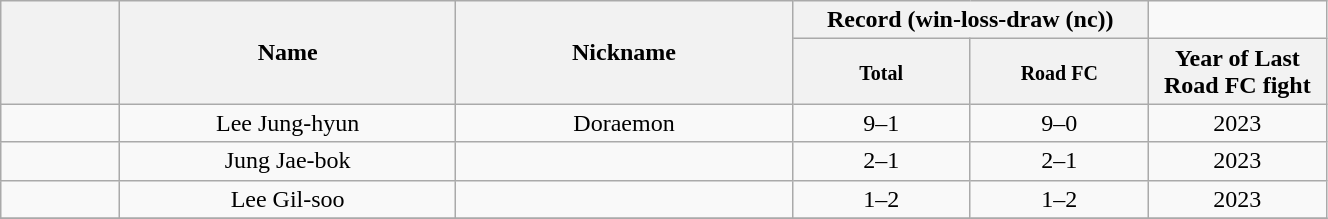<table class="wikitable" width="70%" style="text-align:center;">
<tr>
<th rowspan="2" width="6%"></th>
<th rowspan="2" width="17%">Name</th>
<th rowspan="2" width="17%">Nickname</th>
<th colspan="2" width="18%">Record (win-loss-draw (nc))</th>
</tr>
<tr>
<th width="9%"><small>Total</small></th>
<th width="9%"><small>Road FC</small></th>
<th width="9%">Year of Last Road FC fight</th>
</tr>
<tr>
<td></td>
<td>Lee Jung-hyun</td>
<td>Doraemon</td>
<td>9–1</td>
<td>9–0</td>
<td>2023</td>
</tr>
<tr>
<td></td>
<td>Jung Jae-bok</td>
<td></td>
<td>2–1</td>
<td>2–1</td>
<td>2023</td>
</tr>
<tr>
<td></td>
<td>Lee Gil-soo</td>
<td></td>
<td>1–2</td>
<td>1–2</td>
<td>2023</td>
</tr>
<tr>
</tr>
</table>
